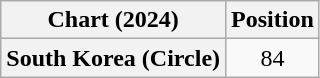<table class="wikitable plainrowheaders" style="text-align:center">
<tr>
<th scope="col">Chart (2024)</th>
<th scope="col">Position</th>
</tr>
<tr>
<th scope="row">South Korea (Circle)</th>
<td>84</td>
</tr>
</table>
